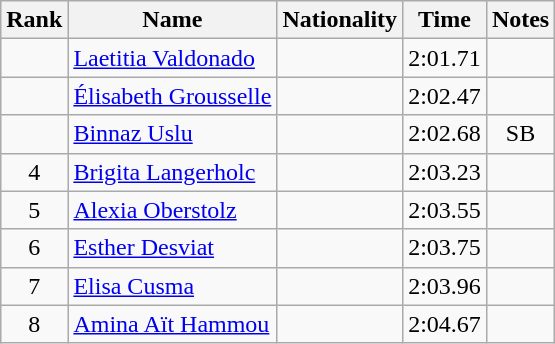<table class="wikitable sortable" style="text-align:center">
<tr>
<th>Rank</th>
<th>Name</th>
<th>Nationality</th>
<th>Time</th>
<th>Notes</th>
</tr>
<tr>
<td></td>
<td align=left><a href='#'>Laetitia Valdonado</a></td>
<td align=left></td>
<td>2:01.71</td>
<td></td>
</tr>
<tr>
<td></td>
<td align=left><a href='#'>Élisabeth Grousselle</a></td>
<td align=left></td>
<td>2:02.47</td>
<td></td>
</tr>
<tr>
<td></td>
<td align=left><a href='#'>Binnaz Uslu</a></td>
<td align=left></td>
<td>2:02.68</td>
<td>SB</td>
</tr>
<tr>
<td>4</td>
<td align=left><a href='#'>Brigita Langerholc</a></td>
<td align=left></td>
<td>2:03.23</td>
<td></td>
</tr>
<tr>
<td>5</td>
<td align=left><a href='#'>Alexia Oberstolz</a></td>
<td align=left></td>
<td>2:03.55</td>
<td></td>
</tr>
<tr>
<td>6</td>
<td align=left><a href='#'>Esther Desviat</a></td>
<td align=left></td>
<td>2:03.75</td>
<td></td>
</tr>
<tr>
<td>7</td>
<td align=left><a href='#'>Elisa Cusma</a></td>
<td align=left></td>
<td>2:03.96</td>
<td></td>
</tr>
<tr>
<td>8</td>
<td align=left><a href='#'>Amina Aït Hammou</a></td>
<td align=left></td>
<td>2:04.67</td>
<td></td>
</tr>
</table>
